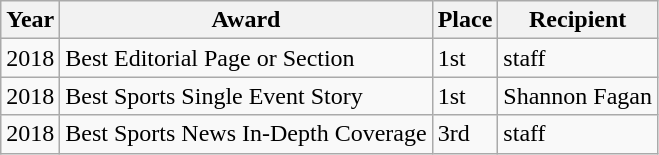<table class="wikitable">
<tr>
<th>Year</th>
<th>Award</th>
<th>Place</th>
<th>Recipient</th>
</tr>
<tr>
<td>2018</td>
<td>Best Editorial Page or Section</td>
<td>1st</td>
<td>staff</td>
</tr>
<tr>
<td>2018</td>
<td>Best Sports Single Event Story</td>
<td>1st</td>
<td>Shannon Fagan</td>
</tr>
<tr>
<td>2018</td>
<td>Best Sports News In-Depth Coverage</td>
<td>3rd</td>
<td>staff</td>
</tr>
</table>
